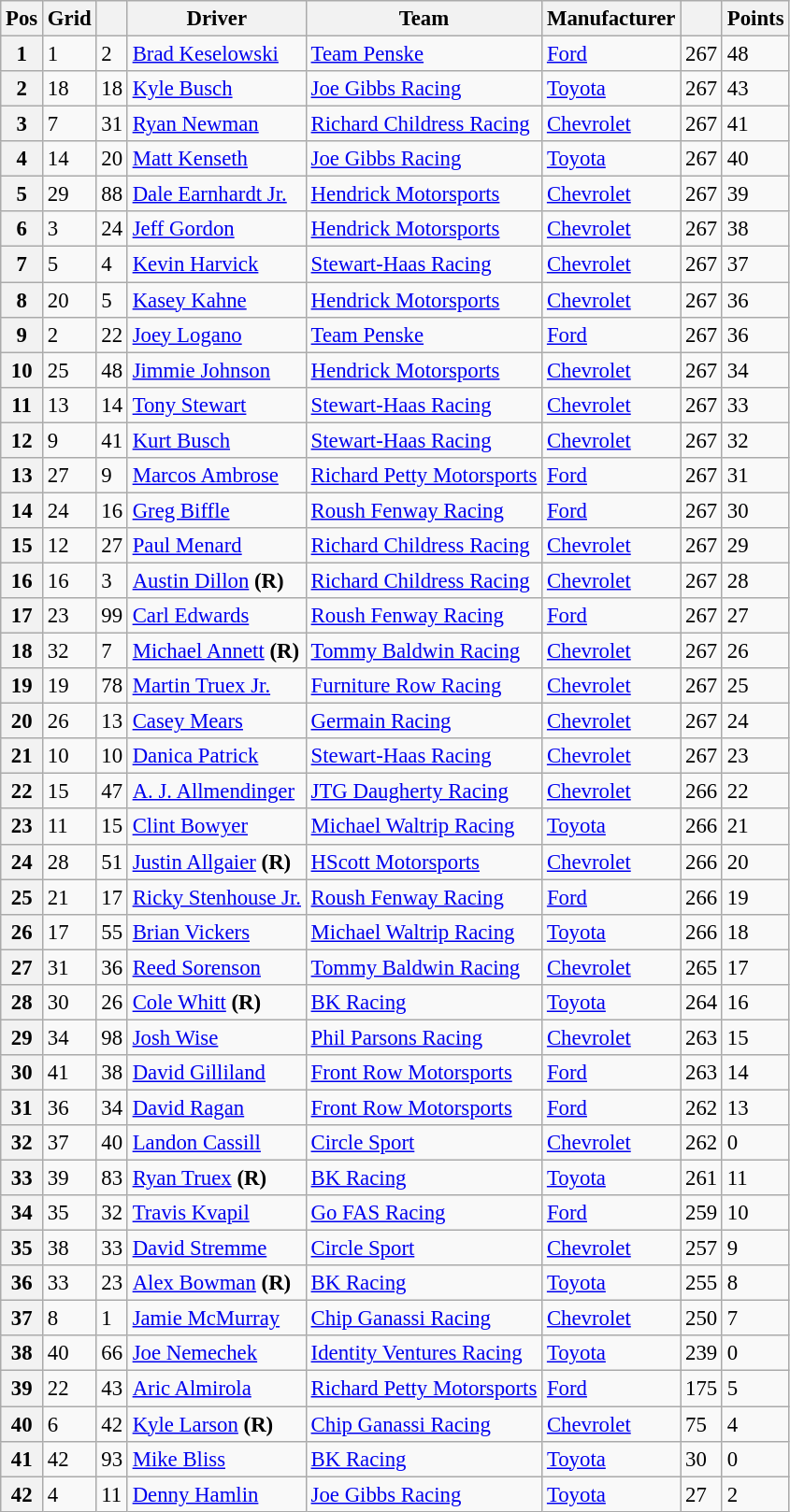<table class="wikitable" style="font-size:95%">
<tr>
<th>Pos</th>
<th>Grid</th>
<th></th>
<th>Driver</th>
<th>Team</th>
<th>Manufacturer</th>
<th></th>
<th>Points</th>
</tr>
<tr>
<th>1</th>
<td>1</td>
<td>2</td>
<td><a href='#'>Brad Keselowski</a></td>
<td><a href='#'>Team Penske</a></td>
<td><a href='#'>Ford</a></td>
<td>267</td>
<td>48</td>
</tr>
<tr>
<th>2</th>
<td>18</td>
<td>18</td>
<td><a href='#'>Kyle Busch</a></td>
<td><a href='#'>Joe Gibbs Racing</a></td>
<td><a href='#'>Toyota</a></td>
<td>267</td>
<td>43</td>
</tr>
<tr>
<th>3</th>
<td>7</td>
<td>31</td>
<td><a href='#'>Ryan Newman</a></td>
<td><a href='#'>Richard Childress Racing</a></td>
<td><a href='#'>Chevrolet</a></td>
<td>267</td>
<td>41</td>
</tr>
<tr>
<th>4</th>
<td>14</td>
<td>20</td>
<td><a href='#'>Matt Kenseth</a></td>
<td><a href='#'>Joe Gibbs Racing</a></td>
<td><a href='#'>Toyota</a></td>
<td>267</td>
<td>40</td>
</tr>
<tr>
<th>5</th>
<td>29</td>
<td>88</td>
<td><a href='#'>Dale Earnhardt Jr.</a></td>
<td><a href='#'>Hendrick Motorsports</a></td>
<td><a href='#'>Chevrolet</a></td>
<td>267</td>
<td>39</td>
</tr>
<tr>
<th>6</th>
<td>3</td>
<td>24</td>
<td><a href='#'>Jeff Gordon</a></td>
<td><a href='#'>Hendrick Motorsports</a></td>
<td><a href='#'>Chevrolet</a></td>
<td>267</td>
<td>38</td>
</tr>
<tr>
<th>7</th>
<td>5</td>
<td>4</td>
<td><a href='#'>Kevin Harvick</a></td>
<td><a href='#'>Stewart-Haas Racing</a></td>
<td><a href='#'>Chevrolet</a></td>
<td>267</td>
<td>37</td>
</tr>
<tr>
<th>8</th>
<td>20</td>
<td>5</td>
<td><a href='#'>Kasey Kahne</a></td>
<td><a href='#'>Hendrick Motorsports</a></td>
<td><a href='#'>Chevrolet</a></td>
<td>267</td>
<td>36</td>
</tr>
<tr>
<th>9</th>
<td>2</td>
<td>22</td>
<td><a href='#'>Joey Logano</a></td>
<td><a href='#'>Team Penske</a></td>
<td><a href='#'>Ford</a></td>
<td>267</td>
<td>36</td>
</tr>
<tr>
<th>10</th>
<td>25</td>
<td>48</td>
<td><a href='#'>Jimmie Johnson</a></td>
<td><a href='#'>Hendrick Motorsports</a></td>
<td><a href='#'>Chevrolet</a></td>
<td>267</td>
<td>34</td>
</tr>
<tr>
<th>11</th>
<td>13</td>
<td>14</td>
<td><a href='#'>Tony Stewart</a></td>
<td><a href='#'>Stewart-Haas Racing</a></td>
<td><a href='#'>Chevrolet</a></td>
<td>267</td>
<td>33</td>
</tr>
<tr>
<th>12</th>
<td>9</td>
<td>41</td>
<td><a href='#'>Kurt Busch</a></td>
<td><a href='#'>Stewart-Haas Racing</a></td>
<td><a href='#'>Chevrolet</a></td>
<td>267</td>
<td>32</td>
</tr>
<tr>
<th>13</th>
<td>27</td>
<td>9</td>
<td><a href='#'>Marcos Ambrose</a></td>
<td><a href='#'>Richard Petty Motorsports</a></td>
<td><a href='#'>Ford</a></td>
<td>267</td>
<td>31</td>
</tr>
<tr>
<th>14</th>
<td>24</td>
<td>16</td>
<td><a href='#'>Greg Biffle</a></td>
<td><a href='#'>Roush Fenway Racing</a></td>
<td><a href='#'>Ford</a></td>
<td>267</td>
<td>30</td>
</tr>
<tr>
<th>15</th>
<td>12</td>
<td>27</td>
<td><a href='#'>Paul Menard</a></td>
<td><a href='#'>Richard Childress Racing</a></td>
<td><a href='#'>Chevrolet</a></td>
<td>267</td>
<td>29</td>
</tr>
<tr>
<th>16</th>
<td>16</td>
<td>3</td>
<td><a href='#'>Austin Dillon</a> <strong>(R)</strong></td>
<td><a href='#'>Richard Childress Racing</a></td>
<td><a href='#'>Chevrolet</a></td>
<td>267</td>
<td>28</td>
</tr>
<tr>
<th>17</th>
<td>23</td>
<td>99</td>
<td><a href='#'>Carl Edwards</a></td>
<td><a href='#'>Roush Fenway Racing</a></td>
<td><a href='#'>Ford</a></td>
<td>267</td>
<td>27</td>
</tr>
<tr>
<th>18</th>
<td>32</td>
<td>7</td>
<td><a href='#'>Michael Annett</a> <strong>(R)</strong></td>
<td><a href='#'>Tommy Baldwin Racing</a></td>
<td><a href='#'>Chevrolet</a></td>
<td>267</td>
<td>26</td>
</tr>
<tr>
<th>19</th>
<td>19</td>
<td>78</td>
<td><a href='#'>Martin Truex Jr.</a></td>
<td><a href='#'>Furniture Row Racing</a></td>
<td><a href='#'>Chevrolet</a></td>
<td>267</td>
<td>25</td>
</tr>
<tr>
<th>20</th>
<td>26</td>
<td>13</td>
<td><a href='#'>Casey Mears</a></td>
<td><a href='#'>Germain Racing</a></td>
<td><a href='#'>Chevrolet</a></td>
<td>267</td>
<td>24</td>
</tr>
<tr>
<th>21</th>
<td>10</td>
<td>10</td>
<td><a href='#'>Danica Patrick</a></td>
<td><a href='#'>Stewart-Haas Racing</a></td>
<td><a href='#'>Chevrolet</a></td>
<td>267</td>
<td>23</td>
</tr>
<tr>
<th>22</th>
<td>15</td>
<td>47</td>
<td><a href='#'>A. J. Allmendinger</a></td>
<td><a href='#'>JTG Daugherty Racing</a></td>
<td><a href='#'>Chevrolet</a></td>
<td>266</td>
<td>22</td>
</tr>
<tr>
<th>23</th>
<td>11</td>
<td>15</td>
<td><a href='#'>Clint Bowyer</a></td>
<td><a href='#'>Michael Waltrip Racing</a></td>
<td><a href='#'>Toyota</a></td>
<td>266</td>
<td>21</td>
</tr>
<tr>
<th>24</th>
<td>28</td>
<td>51</td>
<td><a href='#'>Justin Allgaier</a> <strong>(R)</strong></td>
<td><a href='#'>HScott Motorsports</a></td>
<td><a href='#'>Chevrolet</a></td>
<td>266</td>
<td>20</td>
</tr>
<tr>
<th>25</th>
<td>21</td>
<td>17</td>
<td><a href='#'>Ricky Stenhouse Jr.</a></td>
<td><a href='#'>Roush Fenway Racing</a></td>
<td><a href='#'>Ford</a></td>
<td>266</td>
<td>19</td>
</tr>
<tr>
<th>26</th>
<td>17</td>
<td>55</td>
<td><a href='#'>Brian Vickers</a></td>
<td><a href='#'>Michael Waltrip Racing</a></td>
<td><a href='#'>Toyota</a></td>
<td>266</td>
<td>18</td>
</tr>
<tr>
<th>27</th>
<td>31</td>
<td>36</td>
<td><a href='#'>Reed Sorenson</a></td>
<td><a href='#'>Tommy Baldwin Racing</a></td>
<td><a href='#'>Chevrolet</a></td>
<td>265</td>
<td>17</td>
</tr>
<tr>
<th>28</th>
<td>30</td>
<td>26</td>
<td><a href='#'>Cole Whitt</a> <strong>(R)</strong></td>
<td><a href='#'>BK Racing</a></td>
<td><a href='#'>Toyota</a></td>
<td>264</td>
<td>16</td>
</tr>
<tr>
<th>29</th>
<td>34</td>
<td>98</td>
<td><a href='#'>Josh Wise</a></td>
<td><a href='#'>Phil Parsons Racing</a></td>
<td><a href='#'>Chevrolet</a></td>
<td>263</td>
<td>15</td>
</tr>
<tr>
<th>30</th>
<td>41</td>
<td>38</td>
<td><a href='#'>David Gilliland</a></td>
<td><a href='#'>Front Row Motorsports</a></td>
<td><a href='#'>Ford</a></td>
<td>263</td>
<td>14</td>
</tr>
<tr>
<th>31</th>
<td>36</td>
<td>34</td>
<td><a href='#'>David Ragan</a></td>
<td><a href='#'>Front Row Motorsports</a></td>
<td><a href='#'>Ford</a></td>
<td>262</td>
<td>13</td>
</tr>
<tr>
<th>32</th>
<td>37</td>
<td>40</td>
<td><a href='#'>Landon Cassill</a></td>
<td><a href='#'>Circle Sport</a></td>
<td><a href='#'>Chevrolet</a></td>
<td>262</td>
<td>0</td>
</tr>
<tr>
<th>33</th>
<td>39</td>
<td>83</td>
<td><a href='#'>Ryan Truex</a> <strong>(R)</strong></td>
<td><a href='#'>BK Racing</a></td>
<td><a href='#'>Toyota</a></td>
<td>261</td>
<td>11</td>
</tr>
<tr>
<th>34</th>
<td>35</td>
<td>32</td>
<td><a href='#'>Travis Kvapil</a></td>
<td><a href='#'>Go FAS Racing</a></td>
<td><a href='#'>Ford</a></td>
<td>259</td>
<td>10</td>
</tr>
<tr>
<th>35</th>
<td>38</td>
<td>33</td>
<td><a href='#'>David Stremme</a></td>
<td><a href='#'>Circle Sport</a></td>
<td><a href='#'>Chevrolet</a></td>
<td>257</td>
<td>9</td>
</tr>
<tr>
<th>36</th>
<td>33</td>
<td>23</td>
<td><a href='#'>Alex Bowman</a> <strong>(R)</strong></td>
<td><a href='#'>BK Racing</a></td>
<td><a href='#'>Toyota</a></td>
<td>255</td>
<td>8</td>
</tr>
<tr>
<th>37</th>
<td>8</td>
<td>1</td>
<td><a href='#'>Jamie McMurray</a></td>
<td><a href='#'>Chip Ganassi Racing</a></td>
<td><a href='#'>Chevrolet</a></td>
<td>250</td>
<td>7</td>
</tr>
<tr>
<th>38</th>
<td>40</td>
<td>66</td>
<td><a href='#'>Joe Nemechek</a></td>
<td><a href='#'>Identity Ventures Racing</a></td>
<td><a href='#'>Toyota</a></td>
<td>239</td>
<td>0</td>
</tr>
<tr>
<th>39</th>
<td>22</td>
<td>43</td>
<td><a href='#'>Aric Almirola</a></td>
<td><a href='#'>Richard Petty Motorsports</a></td>
<td><a href='#'>Ford</a></td>
<td>175</td>
<td>5</td>
</tr>
<tr>
<th>40</th>
<td>6</td>
<td>42</td>
<td><a href='#'>Kyle Larson</a> <strong>(R)</strong></td>
<td><a href='#'>Chip Ganassi Racing</a></td>
<td><a href='#'>Chevrolet</a></td>
<td>75</td>
<td>4</td>
</tr>
<tr>
<th>41</th>
<td>42</td>
<td>93</td>
<td><a href='#'>Mike Bliss</a></td>
<td><a href='#'>BK Racing</a></td>
<td><a href='#'>Toyota</a></td>
<td>30</td>
<td>0</td>
</tr>
<tr>
<th>42</th>
<td>4</td>
<td>11</td>
<td><a href='#'>Denny Hamlin</a></td>
<td><a href='#'>Joe Gibbs Racing</a></td>
<td><a href='#'>Toyota</a></td>
<td>27</td>
<td>2</td>
</tr>
</table>
